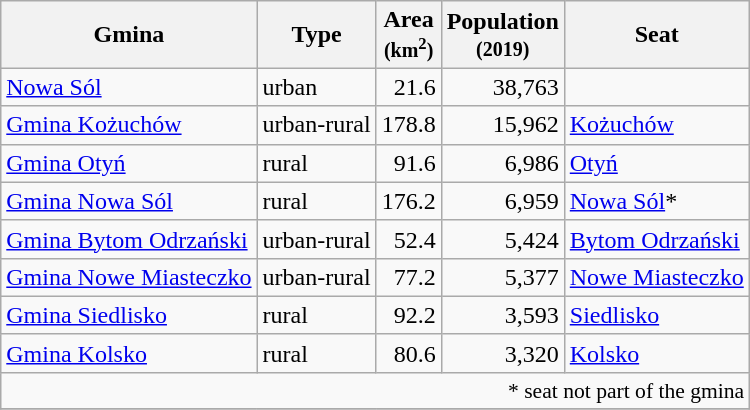<table class="wikitable sortable">
<tr>
<th>Gmina</th>
<th>Type</th>
<th>Area<br><small>(km<sup>2</sup>)</small></th>
<th>Population<br><small>(2019)</small></th>
<th>Seat</th>
</tr>
<tr>
<td><a href='#'>Nowa Sól</a></td>
<td>urban</td>
<td style="text-align:right;">21.6</td>
<td style="text-align:right;">38,763</td>
<td> </td>
</tr>
<tr>
<td><a href='#'>Gmina Kożuchów</a></td>
<td>urban-rural</td>
<td style="text-align:right;">178.8</td>
<td style="text-align:right;">15,962</td>
<td><a href='#'>Kożuchów</a></td>
</tr>
<tr>
<td><a href='#'>Gmina Otyń</a></td>
<td>rural</td>
<td style="text-align:right;">91.6</td>
<td style="text-align:right;">6,986</td>
<td><a href='#'>Otyń</a></td>
</tr>
<tr>
<td><a href='#'>Gmina Nowa Sól</a></td>
<td>rural</td>
<td style="text-align:right;">176.2</td>
<td style="text-align:right;">6,959</td>
<td><a href='#'>Nowa Sól</a>*</td>
</tr>
<tr>
<td><a href='#'>Gmina Bytom Odrzański</a></td>
<td>urban-rural</td>
<td style="text-align:right;">52.4</td>
<td style="text-align:right;">5,424</td>
<td><a href='#'>Bytom Odrzański</a></td>
</tr>
<tr>
<td><a href='#'>Gmina Nowe Miasteczko</a></td>
<td>urban-rural</td>
<td style="text-align:right;">77.2</td>
<td style="text-align:right;">5,377</td>
<td><a href='#'>Nowe Miasteczko</a></td>
</tr>
<tr>
<td><a href='#'>Gmina Siedlisko</a></td>
<td>rural</td>
<td style="text-align:right;">92.2</td>
<td style="text-align:right;">3,593</td>
<td><a href='#'>Siedlisko</a></td>
</tr>
<tr>
<td><a href='#'>Gmina Kolsko</a></td>
<td>rural</td>
<td style="text-align:right;">80.6</td>
<td style="text-align:right;">3,320</td>
<td><a href='#'>Kolsko</a></td>
</tr>
<tr>
<td colspan=5 style="text-align:right;font-size:90%">* seat not part of the gmina</td>
</tr>
<tr>
</tr>
</table>
